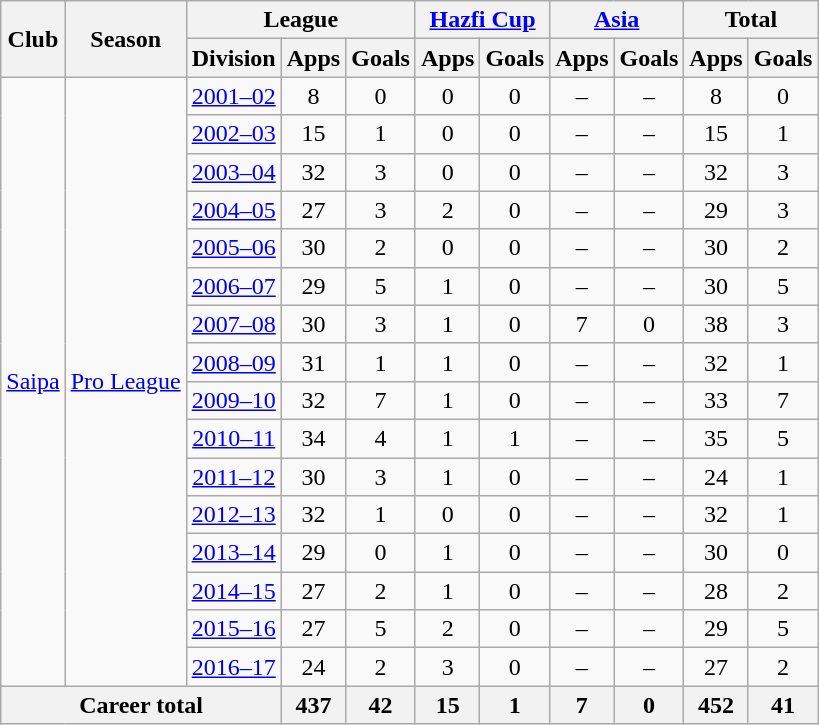<table class="wikitable" style="text-align:center">
<tr>
<th rowspan="2">Club</th>
<th rowspan="2">Season</th>
<th colspan="3">League</th>
<th colspan="2"><a href='#'>Hazfi Cup</a></th>
<th colspan="2"><a href='#'>Asia</a></th>
<th colspan="2">Total</th>
</tr>
<tr>
<th>Division</th>
<th>Apps</th>
<th>Goals</th>
<th>Apps</th>
<th>Goals</th>
<th>Apps</th>
<th>Goals</th>
<th>Apps</th>
<th>Goals</th>
</tr>
<tr>
<td rowspan="16"><a href='#'>Saipa</a></td>
<td rowspan="16"><a href='#'>Pro League</a></td>
<td><a href='#'>2001–02</a></td>
<td>8</td>
<td>0</td>
<td>0</td>
<td>0</td>
<td>–</td>
<td>–</td>
<td>8</td>
<td>0</td>
</tr>
<tr>
<td><a href='#'>2002–03</a></td>
<td>15</td>
<td>1</td>
<td>0</td>
<td>0</td>
<td>–</td>
<td>–</td>
<td>15</td>
<td>1</td>
</tr>
<tr>
<td><a href='#'>2003–04</a></td>
<td>32</td>
<td>3</td>
<td>0</td>
<td>0</td>
<td>–</td>
<td>–</td>
<td>32</td>
<td>3</td>
</tr>
<tr>
<td><a href='#'>2004–05</a></td>
<td>27</td>
<td>3</td>
<td>2</td>
<td>0</td>
<td>–</td>
<td>–</td>
<td>29</td>
<td>3</td>
</tr>
<tr>
<td><a href='#'>2005–06</a></td>
<td>30</td>
<td>2</td>
<td>0</td>
<td>0</td>
<td>–</td>
<td>–</td>
<td>30</td>
<td>2</td>
</tr>
<tr>
<td><a href='#'>2006–07</a></td>
<td>29</td>
<td>5</td>
<td>1</td>
<td>0</td>
<td>–</td>
<td>–</td>
<td>30</td>
<td>5</td>
</tr>
<tr>
<td><a href='#'>2007–08</a></td>
<td>30</td>
<td>3</td>
<td>1</td>
<td>0</td>
<td>7</td>
<td>0</td>
<td>38</td>
<td>3</td>
</tr>
<tr>
<td><a href='#'>2008–09</a></td>
<td>31</td>
<td>1</td>
<td>1</td>
<td>0</td>
<td>–</td>
<td>–</td>
<td>32</td>
<td>1</td>
</tr>
<tr>
<td><a href='#'>2009–10</a></td>
<td>32</td>
<td>7</td>
<td>1</td>
<td>0</td>
<td>–</td>
<td>–</td>
<td>33</td>
<td>7</td>
</tr>
<tr>
<td><a href='#'>2010–11</a></td>
<td>34</td>
<td>4</td>
<td>1</td>
<td>1</td>
<td>–</td>
<td>–</td>
<td>35</td>
<td>5</td>
</tr>
<tr>
<td><a href='#'>2011–12</a></td>
<td>30</td>
<td>3</td>
<td>1</td>
<td>0</td>
<td>–</td>
<td>–</td>
<td>24</td>
<td>1</td>
</tr>
<tr>
<td><a href='#'>2012–13</a></td>
<td>32</td>
<td>1</td>
<td>0</td>
<td>0</td>
<td>–</td>
<td>–</td>
<td>32</td>
<td>1</td>
</tr>
<tr>
<td><a href='#'>2013–14</a></td>
<td>29</td>
<td>0</td>
<td>1</td>
<td>0</td>
<td>–</td>
<td>–</td>
<td>30</td>
<td>0</td>
</tr>
<tr>
<td><a href='#'>2014–15</a></td>
<td>27</td>
<td>2</td>
<td>1</td>
<td>0</td>
<td>–</td>
<td>–</td>
<td>28</td>
<td>2</td>
</tr>
<tr>
<td><a href='#'>2015–16</a></td>
<td>27</td>
<td>5</td>
<td>2</td>
<td>0</td>
<td>–</td>
<td>–</td>
<td>29</td>
<td>5</td>
</tr>
<tr>
<td><a href='#'>2016–17</a></td>
<td>24</td>
<td>2</td>
<td>3</td>
<td>0</td>
<td>–</td>
<td>–</td>
<td>27</td>
<td>2</td>
</tr>
<tr>
<th colspan="3">Career total</th>
<th>437</th>
<th>42</th>
<th>15</th>
<th>1</th>
<th>7</th>
<th>0</th>
<th>452</th>
<th>41</th>
</tr>
</table>
